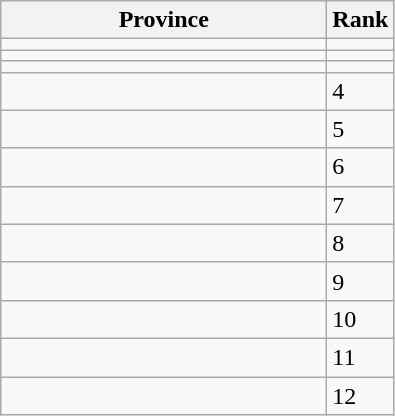<table class="wikitable">
<tr>
<th width=210>Province</th>
<th width=15>Rank</th>
</tr>
<tr>
<td></td>
<td></td>
</tr>
<tr>
<td></td>
<td></td>
</tr>
<tr>
<td></td>
<td></td>
</tr>
<tr>
<td></td>
<td>4</td>
</tr>
<tr>
<td></td>
<td>5</td>
</tr>
<tr>
<td></td>
<td>6</td>
</tr>
<tr>
<td></td>
<td>7</td>
</tr>
<tr>
<td></td>
<td>8</td>
</tr>
<tr>
<td></td>
<td>9</td>
</tr>
<tr>
<td></td>
<td>10</td>
</tr>
<tr>
<td></td>
<td>11</td>
</tr>
<tr>
<td></td>
<td>12</td>
</tr>
</table>
